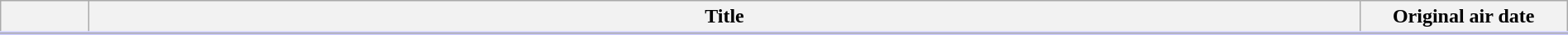<table class="wikitable" style="width:100%; margin:auto; background:#FFF;">
<tr style="border-bottom: 3px solid #CCF;">
<th style="width:4em;"></th>
<th>Title</th>
<th style="width:10em;">Original air date</th>
</tr>
<tr>
</tr>
</table>
